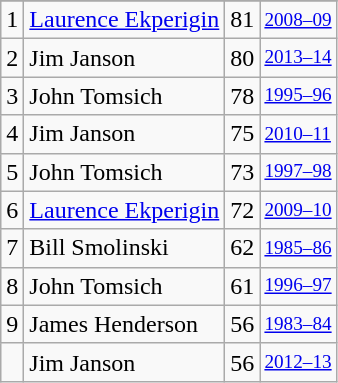<table class="wikitable">
<tr>
</tr>
<tr>
<td>1</td>
<td><a href='#'>Laurence Ekperigin</a></td>
<td>81</td>
<td style="font-size:80%;"><a href='#'>2008–09</a></td>
</tr>
<tr>
<td>2</td>
<td>Jim Janson</td>
<td>80</td>
<td style="font-size:80%;"><a href='#'>2013–14</a></td>
</tr>
<tr>
<td>3</td>
<td>John Tomsich</td>
<td>78</td>
<td style="font-size:80%;"><a href='#'>1995–96</a></td>
</tr>
<tr>
<td>4</td>
<td>Jim Janson</td>
<td>75</td>
<td style="font-size:80%;"><a href='#'>2010–11</a></td>
</tr>
<tr>
<td>5</td>
<td>John Tomsich</td>
<td>73</td>
<td style="font-size:80%;"><a href='#'>1997–98</a></td>
</tr>
<tr>
<td>6</td>
<td><a href='#'>Laurence Ekperigin</a></td>
<td>72</td>
<td style="font-size:80%;"><a href='#'>2009–10</a></td>
</tr>
<tr>
<td>7</td>
<td>Bill Smolinski</td>
<td>62</td>
<td style="font-size:80%;"><a href='#'>1985–86</a></td>
</tr>
<tr>
<td>8</td>
<td>John Tomsich</td>
<td>61</td>
<td style="font-size:80%;"><a href='#'>1996–97</a></td>
</tr>
<tr>
<td>9</td>
<td>James Henderson</td>
<td>56</td>
<td style="font-size:80%;"><a href='#'>1983–84</a></td>
</tr>
<tr>
<td></td>
<td>Jim Janson</td>
<td>56</td>
<td style="font-size:80%;"><a href='#'>2012–13</a></td>
</tr>
</table>
